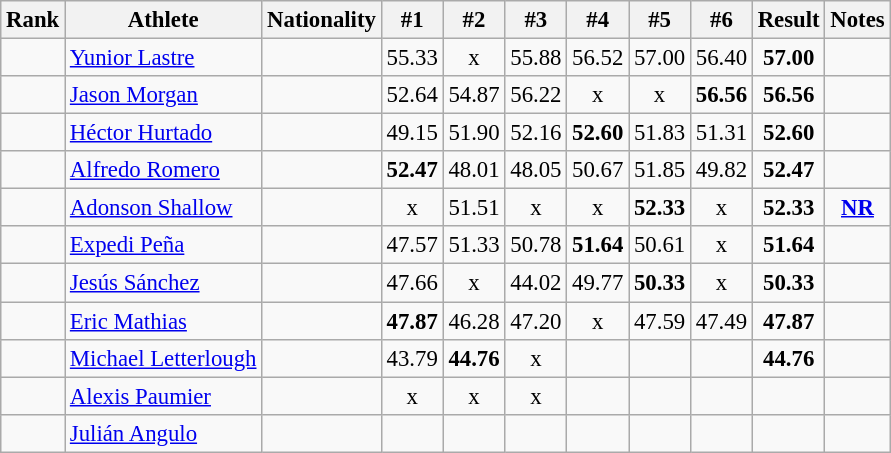<table class="wikitable sortable" style="text-align:center;font-size:95%">
<tr>
<th>Rank</th>
<th>Athlete</th>
<th>Nationality</th>
<th>#1</th>
<th>#2</th>
<th>#3</th>
<th>#4</th>
<th>#5</th>
<th>#6</th>
<th>Result</th>
<th>Notes</th>
</tr>
<tr>
<td></td>
<td align="left"><a href='#'>Yunior Lastre</a></td>
<td align=left></td>
<td>55.33</td>
<td>x</td>
<td>55.88</td>
<td>56.52</td>
<td>57.00</td>
<td>56.40</td>
<td><strong>57.00</strong></td>
<td></td>
</tr>
<tr>
<td></td>
<td align="left"><a href='#'>Jason Morgan</a></td>
<td align=left></td>
<td>52.64</td>
<td>54.87</td>
<td>56.22</td>
<td>x</td>
<td>x</td>
<td><strong>56.56</strong></td>
<td><strong>56.56</strong></td>
<td></td>
</tr>
<tr>
<td></td>
<td align="left"><a href='#'>Héctor Hurtado</a></td>
<td align=left></td>
<td>49.15</td>
<td>51.90</td>
<td>52.16</td>
<td><strong>52.60</strong></td>
<td>51.83</td>
<td>51.31</td>
<td><strong>52.60</strong></td>
<td></td>
</tr>
<tr>
<td></td>
<td align="left"><a href='#'>Alfredo Romero</a></td>
<td align=left></td>
<td><strong>52.47</strong></td>
<td>48.01</td>
<td>48.05</td>
<td>50.67</td>
<td>51.85</td>
<td>49.82</td>
<td><strong>52.47</strong></td>
<td></td>
</tr>
<tr>
<td></td>
<td align="left"><a href='#'>Adonson Shallow</a></td>
<td align=left></td>
<td>x</td>
<td>51.51</td>
<td>x</td>
<td>x</td>
<td><strong>52.33</strong></td>
<td>x</td>
<td><strong>52.33</strong></td>
<td><strong><a href='#'>NR</a></strong></td>
</tr>
<tr>
<td></td>
<td align="left"><a href='#'>Expedi Peña</a></td>
<td align=left></td>
<td>47.57</td>
<td>51.33</td>
<td>50.78</td>
<td><strong>51.64</strong></td>
<td>50.61</td>
<td>x</td>
<td><strong>51.64</strong></td>
<td></td>
</tr>
<tr>
<td></td>
<td align="left"><a href='#'>Jesús Sánchez</a></td>
<td align=left></td>
<td>47.66</td>
<td>x</td>
<td>44.02</td>
<td>49.77</td>
<td><strong>50.33</strong></td>
<td>x</td>
<td><strong>50.33</strong></td>
<td></td>
</tr>
<tr>
<td></td>
<td align="left"><a href='#'>Eric Mathias</a></td>
<td align=left></td>
<td><strong>47.87</strong></td>
<td>46.28</td>
<td>47.20</td>
<td>x</td>
<td>47.59</td>
<td>47.49</td>
<td><strong>47.87</strong></td>
<td></td>
</tr>
<tr>
<td></td>
<td align="left"><a href='#'>Michael Letterlough</a></td>
<td align=left></td>
<td>43.79</td>
<td><strong>44.76</strong></td>
<td>x</td>
<td></td>
<td></td>
<td></td>
<td><strong>44.76</strong></td>
<td></td>
</tr>
<tr>
<td></td>
<td align="left"><a href='#'>Alexis Paumier</a></td>
<td align=left></td>
<td>x</td>
<td>x</td>
<td>x</td>
<td></td>
<td></td>
<td></td>
<td><strong></strong></td>
<td></td>
</tr>
<tr>
<td></td>
<td align="left"><a href='#'>Julián Angulo</a></td>
<td align=left></td>
<td></td>
<td></td>
<td></td>
<td></td>
<td></td>
<td></td>
<td><strong></strong></td>
<td></td>
</tr>
</table>
